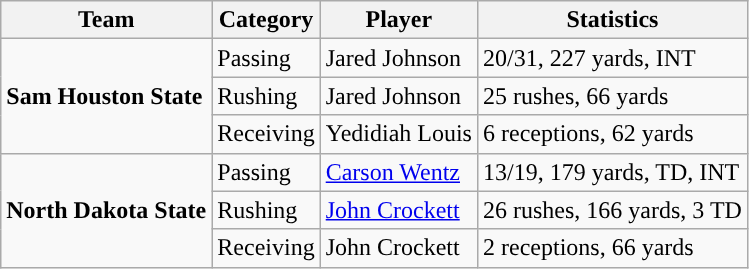<table class="wikitable" style="float: left;">
<tr>
<th>Team</th>
<th>Category</th>
<th>Player</th>
<th>Statistics</th>
</tr>
<tr>
<td rowspan=3><strong>Sam Houston State</strong></td>
<td>Passing</td>
<td>Jared Johnson</td>
<td>20/31, 227 yards, INT</td>
</tr>
<tr>
<td>Rushing</td>
<td>Jared Johnson</td>
<td>25 rushes, 66 yards</td>
</tr>
<tr>
<td>Receiving</td>
<td>Yedidiah Louis</td>
<td>6 receptions, 62 yards</td>
</tr>
<tr>
<td rowspan=3><strong>North Dakota State</strong></td>
<td>Passing</td>
<td><a href='#'>Carson Wentz</a></td>
<td>13/19, 179 yards, TD, INT</td>
</tr>
<tr>
<td>Rushing</td>
<td><a href='#'>John Crockett</a></td>
<td>26 rushes, 166 yards, 3 TD</td>
</tr>
<tr>
<td>Receiving</td>
<td>John Crockett</td>
<td>2 receptions, 66 yards</td>
</tr>
</table>
